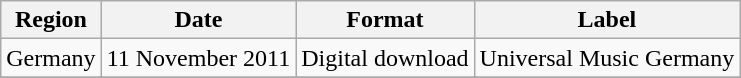<table class=wikitable>
<tr>
<th>Region</th>
<th>Date</th>
<th>Format</th>
<th>Label</th>
</tr>
<tr>
<td>Germany</td>
<td>11 November 2011</td>
<td>Digital download</td>
<td>Universal Music Germany</td>
</tr>
<tr>
</tr>
</table>
